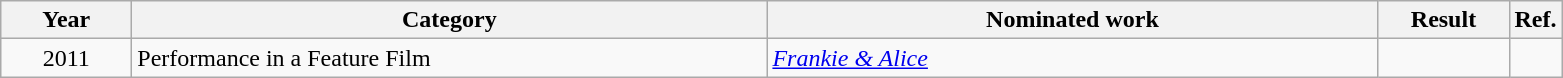<table class=wikitable>
<tr>
<th scope="col" style="width:5em;">Year</th>
<th scope="col" style="width:26em;">Category</th>
<th scope="col" style="width:25em;">Nominated work</th>
<th scope="col" style="width:5em;">Result</th>
<th>Ref.</th>
</tr>
<tr>
<td style="text-align:center;">2011</td>
<td>Performance in a Feature Film</td>
<td><em><a href='#'>Frankie & Alice</a></em></td>
<td></td>
<td style="text-align:center;"></td>
</tr>
</table>
